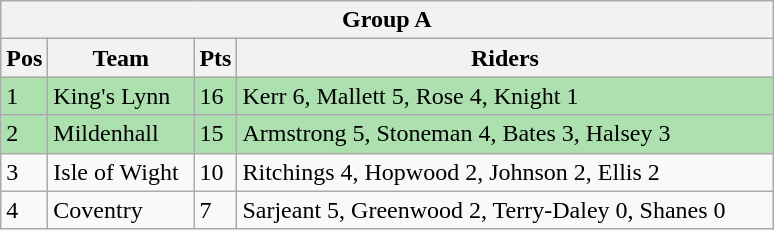<table class="wikitable">
<tr>
<th colspan="4">Group A</th>
</tr>
<tr>
<th width=20>Pos</th>
<th width=90>Team</th>
<th width=20>Pts</th>
<th width=350>Riders</th>
</tr>
<tr style="background:#ACE1AF;">
<td>1</td>
<td align=left>King's Lynn</td>
<td>16</td>
<td>Kerr 6, Mallett 5, Rose 4, Knight 1</td>
</tr>
<tr style="background:#ACE1AF;">
<td>2</td>
<td align=left>Mildenhall</td>
<td>15</td>
<td>Armstrong 5, Stoneman 4, Bates 3, Halsey 3</td>
</tr>
<tr>
<td>3</td>
<td align=left>Isle of Wight</td>
<td>10</td>
<td>Ritchings 4, Hopwood 2, Johnson 2, Ellis 2</td>
</tr>
<tr>
<td>4</td>
<td align=left>Coventry</td>
<td>7</td>
<td>Sarjeant 5, Greenwood 2, Terry-Daley 0, Shanes 0</td>
</tr>
</table>
